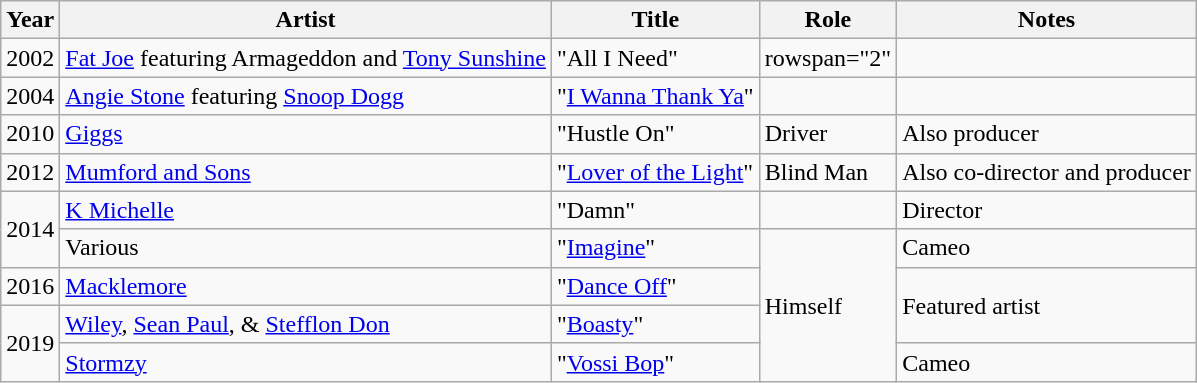<table class="wikitable sortable">
<tr>
<th>Year</th>
<th>Artist</th>
<th>Title</th>
<th>Role</th>
<th class="unsortable">Notes</th>
</tr>
<tr>
<td>2002</td>
<td><a href='#'>Fat Joe</a> featuring Armageddon and <a href='#'>Tony Sunshine</a></td>
<td>"All I Need"</td>
<td>rowspan="2" </td>
<td></td>
</tr>
<tr>
<td>2004</td>
<td><a href='#'>Angie Stone</a> featuring <a href='#'>Snoop Dogg</a></td>
<td>"<a href='#'>I Wanna Thank Ya</a>"</td>
<td></td>
</tr>
<tr>
<td>2010</td>
<td><a href='#'>Giggs</a></td>
<td>"Hustle On"</td>
<td>Driver</td>
<td>Also producer</td>
</tr>
<tr>
<td>2012</td>
<td><a href='#'>Mumford and Sons</a></td>
<td>"<a href='#'>Lover of the Light</a>"</td>
<td>Blind Man</td>
<td>Also co-director and producer</td>
</tr>
<tr>
<td rowspan="2">2014</td>
<td><a href='#'>K Michelle</a></td>
<td>"Damn"</td>
<td></td>
<td>Director</td>
</tr>
<tr>
<td>Various</td>
<td>"<a href='#'>Imagine</a>" </td>
<td rowspan="4">Himself</td>
<td>Cameo</td>
</tr>
<tr>
<td>2016</td>
<td><a href='#'>Macklemore</a></td>
<td>"<a href='#'>Dance Off</a>"</td>
<td rowspan="2">Featured artist</td>
</tr>
<tr>
<td rowspan="2">2019</td>
<td><a href='#'>Wiley</a>, <a href='#'>Sean Paul</a>, & <a href='#'>Stefflon Don</a></td>
<td>"<a href='#'>Boasty</a>"</td>
</tr>
<tr>
<td><a href='#'>Stormzy</a></td>
<td>"<a href='#'>Vossi Bop</a>"</td>
<td>Cameo</td>
</tr>
</table>
